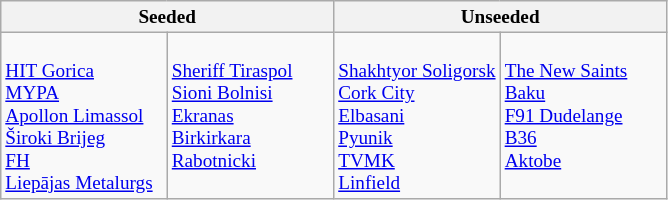<table class="wikitable" style="font-size:80%">
<tr>
<th colspan=2>Seeded</th>
<th colspan=2>Unseeded</th>
</tr>
<tr>
<td width=25% valign=top><br> <a href='#'>HIT Gorica</a> <br>
 <a href='#'>MYPA</a><br>
 <a href='#'>Apollon Limassol</a><br>
 <a href='#'>Široki Brijeg</a><br>
 <a href='#'>FH</a> <br>
 <a href='#'>Liepājas Metalurgs</a></td>
<td width=25% valign=top><br> <a href='#'>Sheriff Tiraspol</a> <br>
 <a href='#'>Sioni Bolnisi</a><br>
 <a href='#'>Ekranas</a> <br>
 <a href='#'>Birkirkara</a><br>
 <a href='#'>Rabotnicki</a></td>
<td width=25% valign=top><br> <a href='#'>Shakhtyor Soligorsk</a><br>
 <a href='#'>Cork City</a><br>
 <a href='#'>Elbasani</a><br>
 <a href='#'>Pyunik</a> <br>
 <a href='#'>TVMK</a> <br>
 <a href='#'>Linfield</a></td>
<td width=25% valign=top><br> <a href='#'>The New Saints</a><br>
 <a href='#'>Baku</a><br>
 <a href='#'>F91 Dudelange</a><br>
 <a href='#'>B36</a> <br>
 <a href='#'>Aktobe</a></td>
</tr>
</table>
